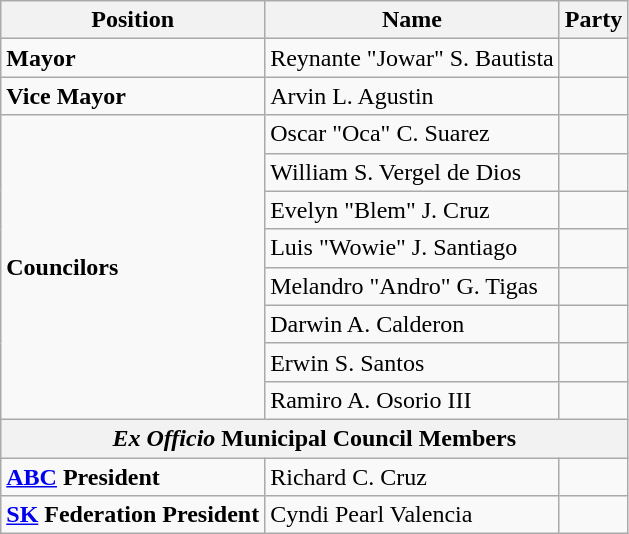<table class=wikitable>
<tr>
<th>Position</th>
<th>Name</th>
<th colspan=2>Party</th>
</tr>
<tr>
<td><strong>Mayor</strong></td>
<td>Reynante "Jowar" S. Bautista</td>
<td></td>
</tr>
<tr>
<td><strong>Vice Mayor</strong></td>
<td>Arvin L. Agustin</td>
<td></td>
</tr>
<tr>
<td rowspan=8><strong>Councilors</strong></td>
<td>Oscar "Oca" C. Suarez</td>
<td></td>
</tr>
<tr>
<td>William S. Vergel de Dios</td>
<td></td>
</tr>
<tr>
<td>Evelyn "Blem" J. Cruz</td>
<td></td>
</tr>
<tr>
<td>Luis "Wowie" J. Santiago</td>
<td></td>
</tr>
<tr>
<td>Melandro "Andro" G. Tigas</td>
<td></td>
</tr>
<tr>
<td>Darwin A. Calderon</td>
<td></td>
</tr>
<tr>
<td>Erwin S. Santos</td>
<td></td>
</tr>
<tr>
<td>Ramiro A. Osorio III</td>
<td></td>
</tr>
<tr>
<th colspan=4><em>Ex Officio</em> Municipal Council Members</th>
</tr>
<tr>
<td><strong><a href='#'>ABC</a> President</strong></td>
<td>Richard C. Cruz</td>
<td></td>
</tr>
<tr>
<td><strong><a href='#'>SK</a> Federation President</strong></td>
<td>Cyndi Pearl Valencia</td>
<td></td>
</tr>
</table>
